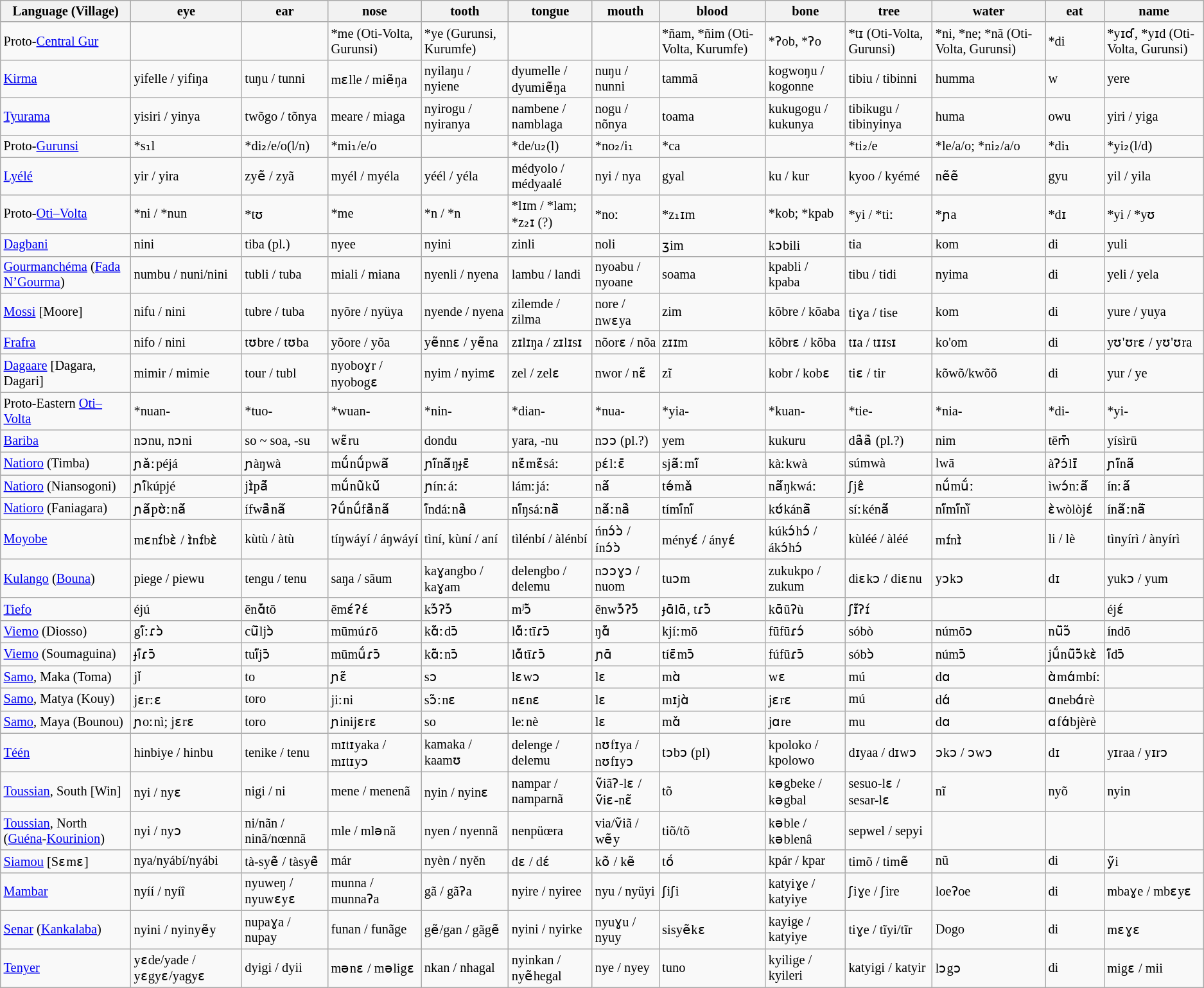<table class="wikitable sortable"  style="font-size: 85%">
<tr>
<th>Language (Village)</th>
<th>eye</th>
<th>ear</th>
<th>nose</th>
<th>tooth</th>
<th>tongue</th>
<th>mouth</th>
<th>blood</th>
<th>bone</th>
<th>tree</th>
<th>water</th>
<th>eat</th>
<th>name</th>
</tr>
<tr>
<td>Proto-<a href='#'>Central Gur</a></td>
<td></td>
<td></td>
<td>*me (Oti-Volta, Gurunsi)</td>
<td>*ye (Gurunsi, Kurumfe)</td>
<td></td>
<td></td>
<td>*ñam, *ñim (Oti-Volta, Kurumfe)</td>
<td>*ʔob, *ʔo</td>
<td>*tɪ (Oti-Volta, Gurunsi)</td>
<td>*ni, *ne; *nã (Oti-Volta, Gurunsi)</td>
<td>*di</td>
<td>*yɪɗ, *yɪd (Oti-Volta, Gurunsi)</td>
</tr>
<tr>
<td><a href='#'>Kirma</a></td>
<td>yifelle / yifiŋa</td>
<td>tuŋu / tunni</td>
<td>mɛlle / miẽŋa</td>
<td>nyilaŋu / nyiene</td>
<td>dyumelle / dyumiẽŋa</td>
<td>nuŋu / nunni</td>
<td>tammã</td>
<td>kogwoŋu / kogonne</td>
<td>tibiu / tibinni</td>
<td>humma</td>
<td>w</td>
<td>yere</td>
</tr>
<tr>
<td><a href='#'>Tyurama</a></td>
<td>yisiri / yinya</td>
<td>twõgo / tõnya</td>
<td>meare / miaga</td>
<td>nyirogu / nyiranya</td>
<td>nambene / namblaga</td>
<td>nogu / nõnya</td>
<td>toama</td>
<td>kukugogu / kukunya</td>
<td>tibikugu / tibinyinya</td>
<td>huma</td>
<td>owu</td>
<td>yiri / yiga</td>
</tr>
<tr>
<td>Proto-<a href='#'>Gurunsi</a></td>
<td>*s₁l</td>
<td>*di₂/e/o(l/n)</td>
<td>*mi₁/e/o</td>
<td></td>
<td>*de/u₂(l)</td>
<td>*no₂/i₁</td>
<td>*ca</td>
<td></td>
<td>*ti₂/e</td>
<td>*le/a/o; *ni₂/a/o</td>
<td>*di₁</td>
<td>*yi₂(l/d)</td>
</tr>
<tr>
<td><a href='#'>Lyélé</a></td>
<td>yir / yira</td>
<td>zyẽ / zyã</td>
<td>myél / myéla</td>
<td>yéél / yéla</td>
<td>médyolo / médyaalé</td>
<td>nyi / nya</td>
<td>gyal</td>
<td>ku / kur</td>
<td>kyoo / kyémé</td>
<td>nẽẽ</td>
<td>gyu</td>
<td>yil / yila</td>
</tr>
<tr>
<td>Proto-<a href='#'>Oti–Volta</a></td>
<td>*ni / *nun</td>
<td>*tʊ</td>
<td>*me</td>
<td>*n / *n</td>
<td>*lɪm / *lam; *z₂ɪ (?)</td>
<td>*noː</td>
<td>*z₁ɪm</td>
<td>*kob; *kpab</td>
<td>*yi / *tiː</td>
<td>*ɲa</td>
<td>*dɪ</td>
<td>*yi / *yʊ</td>
</tr>
<tr>
<td><a href='#'>Dagbani</a></td>
<td>nini</td>
<td>tiba (pl.)</td>
<td>nyee</td>
<td>nyini</td>
<td>zinli</td>
<td>noli</td>
<td>ʒim</td>
<td>kɔbili</td>
<td>tia</td>
<td>kom</td>
<td>di</td>
<td>yuli</td>
</tr>
<tr>
<td><a href='#'>Gourmanchéma</a> (<a href='#'>Fada N’Gourma</a>)</td>
<td>numbu / nuni/nini</td>
<td>tubli / tuba</td>
<td>miali / miana</td>
<td>nyenli / nyena</td>
<td>lambu / landi</td>
<td>nyoabu / nyoane</td>
<td>soama</td>
<td>kpabli / kpaba</td>
<td>tibu / tidi</td>
<td>nyima</td>
<td>di</td>
<td>yeli / yela</td>
</tr>
<tr>
<td><a href='#'>Mossi</a> [Moore]</td>
<td>nifu / nini</td>
<td>tubre / tuba</td>
<td>nyõre / nyüya</td>
<td>nyende / nyena</td>
<td>zilemde / zilma</td>
<td>nore / nwɛya</td>
<td>zim</td>
<td>kõbre / kõaba</td>
<td>tiɣa / tise</td>
<td>kom</td>
<td>di</td>
<td>yure / yuya</td>
</tr>
<tr>
<td><a href='#'>Frafra</a></td>
<td>nifo / nini</td>
<td>tʊbre / tʊba</td>
<td>yõore / yõa</td>
<td>yẽnnɛ / yẽna</td>
<td>zɪlɪŋa / zɪlɪsɪ</td>
<td>nõorɛ / nõa</td>
<td>zɪɪm</td>
<td>kõbrɛ / kõba</td>
<td>tɪa / tɪɪsɪ</td>
<td>ko'om</td>
<td>di</td>
<td>yʊ'ʊrɛ / yʊ'ʊra</td>
</tr>
<tr>
<td><a href='#'>Dagaare</a> [Dagara, Dagari]</td>
<td>mimir / mimie</td>
<td>tour / tubl</td>
<td>nyoboɣr / nyobogɛ</td>
<td>nyim / nyimɛ</td>
<td>zel / zelɛ</td>
<td>nwor / nɛ̃</td>
<td>zĩ</td>
<td>kobr / kobɛ</td>
<td>tiɛ / tir</td>
<td>kõwõ/kwõõ</td>
<td>di</td>
<td>yur / ye</td>
</tr>
<tr>
<td>Proto-Eastern <a href='#'>Oti–Volta</a></td>
<td>*nuan-</td>
<td>*tuo-</td>
<td>*wuan-</td>
<td>*nin-</td>
<td>*dian-</td>
<td>*nua-</td>
<td>*yia-</td>
<td>*kuan-</td>
<td>*tie-</td>
<td>*nia-</td>
<td>*di-</td>
<td>*yi-</td>
</tr>
<tr>
<td><a href='#'>Bariba</a></td>
<td>nɔnu, nɔni</td>
<td>so ~ soa, -su</td>
<td>wɛ̃ru</td>
<td>dondu</td>
<td>yara, -nu</td>
<td>nɔɔ (pl.?)</td>
<td>yem</td>
<td>kukuru</td>
<td>dã̀ã̀ (pl.?)</td>
<td>nim</td>
<td>tēm̄</td>
<td>yísìrū</td>
</tr>
<tr>
<td><a href='#'>Natioro</a> (Timba)</td>
<td>ɲǎːpéjá</td>
<td>ɲàŋwà</td>
<td>mṹnṹpwã́</td>
<td>ɲĩ́nã́ŋɟɛ̄</td>
<td>nɛ̃́mɛ̃́sáː</td>
<td>pɛ́lːɛ̄</td>
<td>sjã́ːmĩ́</td>
<td>kàːkwà</td>
<td>súmwà</td>
<td>lwā</td>
<td>àʔɔ́lɪ̄</td>
<td>ɲĩ́nã́</td>
</tr>
<tr>
<td><a href='#'>Natioro</a> (Niansogoni)</td>
<td>ɲĩ́kúpjé</td>
<td>jɪ̀pã̌</td>
<td>mṹnũ̀kũ̌</td>
<td>ɲínːáː</td>
<td>lámːjáː</td>
<td>nã́</td>
<td>tə́mǎ</td>
<td>nã́ŋkwáː</td>
<td>ʃjɛ̂</td>
<td>nṹmṹː</td>
<td>ìwɔ́nːã́</td>
<td>ínːã́</td>
</tr>
<tr>
<td><a href='#'>Natioro</a> (Faniagara)</td>
<td>ɲã́pʊ̀ːnã́</td>
<td>ífwã̀nã́</td>
<td>ʔṹnṹfã̀nã́</td>
<td>ĩ́ndáːnã̀</td>
<td>nĩ́ŋsáːnã̄</td>
<td>nã́ːnã̀</td>
<td>tímĩ́nĩ́</td>
<td>kʊ́kánã̄</td>
<td>síːkénã́</td>
<td>nĩ́mĩ́nĩ̀</td>
<td>ɛ̀wòlòjɛ́</td>
<td>ínã́ːnã̄</td>
</tr>
<tr>
<td><a href='#'>Moyobe</a></td>
<td>mɛnɪ́bɛ̀ / ɪ̀nɪ́bɛ̀</td>
<td>kùtù / àtù</td>
<td>tíŋwáyí / áŋwáyí</td>
<td>tìní, kùní / aní</td>
<td>tìlénbí / àlénbí</td>
<td>ńnɔ́ɔ̀ / ínɔ́ɔ̀</td>
<td>ményɛ́ / ányɛ́</td>
<td>kúkɔ́hɔ́ / ákɔ́hɔ́</td>
<td>kùléé / àléé</td>
<td>mɪ́nɪ̀</td>
<td>li / lè</td>
<td>tìnyírì / ànyírì</td>
</tr>
<tr>
<td><a href='#'>Kulango</a> (<a href='#'>Bouna</a>)</td>
<td>piege / piewu</td>
<td>tengu / tenu</td>
<td>saŋa / sãum</td>
<td>kaɣangbo / kaɣam</td>
<td>delengbo / delemu</td>
<td>nɔɔɣɔ / nuom</td>
<td>tuɔm</td>
<td>zukukpo / zukum</td>
<td>diɛkɔ / diɛnu</td>
<td>yɔkɔ</td>
<td>dɪ</td>
<td>yukɔ / yum</td>
</tr>
<tr>
<td><a href='#'>Tiefo</a></td>
<td>éjú</td>
<td>ēnɑ̃́tō</td>
<td>ēmɛ́ʔɛ́</td>
<td>kɔ̃́ʔɔ̃́</td>
<td>mʲɔ̃̄</td>
<td>ēnwɔ̃́ʔɔ̃́</td>
<td>ɟɑ̄lɑ̄, tɾɔ̃̄</td>
<td>kɑ̄ūʔù</td>
<td>ʃɪ̃́ʔɪ́</td>
<td></td>
<td></td>
<td>éjɛ́</td>
</tr>
<tr>
<td><a href='#'>Viemo</a> (Diosso)</td>
<td>gĩ́ːɾɔ̀</td>
<td>cũ̄ljɔ̀</td>
<td>mūmúɾō</td>
<td>kɑ̃́ːdɔ̄</td>
<td>lɑ̃́ːtīɾɔ̄</td>
<td>ŋɑ̃́</td>
<td>kjíːmō</td>
<td>fūfūɾɔ́</td>
<td>sóbò</td>
<td>númōɔ</td>
<td>nũ̄ɔ̃</td>
<td>índō</td>
</tr>
<tr>
<td><a href='#'>Viemo</a> (Soumaguina)</td>
<td>ɟĩ́ɾɔ̄</td>
<td>tuĩ́jɔ̄</td>
<td>mūmṹɾɔ̄</td>
<td>kɑ̃̄ːnɔ̄</td>
<td>lɑ̃́tīɾɔ̄</td>
<td>ɲɑ̄</td>
<td>tíɛ̄mɔ̄</td>
<td>fúfūɾɔ̄</td>
<td>sóbɔ̀</td>
<td>númɔ̄</td>
<td>jṹnũ̄ɔ̃̄kɛ̀</td>
<td>ĩ́dɔ̄</td>
</tr>
<tr>
<td><a href='#'>Samo</a>, Maka (Toma)</td>
<td>jǐ</td>
<td>to</td>
<td>ɲɛ̃</td>
<td>sɔ</td>
<td>lɛwɔ</td>
<td>lɛ</td>
<td>mɑ̀</td>
<td>wɛ</td>
<td>mú</td>
<td>dɑ</td>
<td>ɑ̀mɑ́mbíː</td>
<td></td>
</tr>
<tr>
<td><a href='#'>Samo</a>, Matya (Kouy)</td>
<td>jɛrːɛ</td>
<td>toro</td>
<td>jiːni</td>
<td>sɔ̃ːnɛ</td>
<td>nɛnɛ</td>
<td>lɛ</td>
<td>mɪjɑ̀</td>
<td>jɛrɛ</td>
<td>mú</td>
<td>dɑ́</td>
<td>ɑnebɑ́rè</td>
<td></td>
</tr>
<tr>
<td><a href='#'>Samo</a>, Maya (Bounou)</td>
<td>ɲoːnì; jɛrɛ</td>
<td>toro</td>
<td>ɲinijɛrɛ</td>
<td>so</td>
<td>leːnè</td>
<td>lɛ</td>
<td>mɑ̌</td>
<td>jɑre</td>
<td>mu</td>
<td>dɑ</td>
<td>ɑfɑ́bjèrè</td>
<td></td>
</tr>
<tr>
<td><a href='#'>Téén</a></td>
<td>hinbiye / hinbu</td>
<td>tenike / tenu</td>
<td>mɪtɪyaka / mɪtɪyɔ</td>
<td>kamaka / kaamʊ</td>
<td>delenge / delemu</td>
<td>nʊfɪya / nʊfɪyɔ</td>
<td>tɔbɔ (pl)</td>
<td>kpoloko / kpolowo</td>
<td>dɪyaa / dɪwɔ</td>
<td>ɔkɔ / ɔwɔ</td>
<td>dɪ</td>
<td>yɪraa / yɪrɔ</td>
</tr>
<tr>
<td><a href='#'>Toussian</a>, South [Win]</td>
<td>nyi / nyɛ</td>
<td>nigi / ni</td>
<td>mene / menenã</td>
<td>nyin / nyinɛ</td>
<td>nampar / namparnã</td>
<td>ṽiãʔ-lɛ / ṽiɛ-nɛ̃</td>
<td>tõ</td>
<td>kəgbeke / kəgbal</td>
<td>sesuo-lɛ / sesar-lɛ</td>
<td>nĩ</td>
<td>nyõ</td>
<td>nyin</td>
</tr>
<tr>
<td><a href='#'>Toussian</a>, North (<a href='#'>Guéna</a>-<a href='#'>Kourinion</a>)</td>
<td>nyi / nyɔ</td>
<td>ni/nãn / ninã/nœnnã</td>
<td>mle / mlənã</td>
<td>nyen / nyennã</td>
<td>nenpüœra</td>
<td>via/ṽiã / wẽy</td>
<td>tiõ/tõ</td>
<td>kəble / kəblenâ</td>
<td>sepwel / sepyi</td>
<td></td>
<td></td>
<td></td>
</tr>
<tr>
<td><a href='#'>Siamou</a> [Sɛmɛ]</td>
<td>nya/nyábí/nyábi</td>
<td>tà-syẽ̀ / tàsyẽ̀</td>
<td>már</td>
<td>nyèn / nyěn</td>
<td>dɛ / dɛ́</td>
<td>kõ̀ / kẽ</td>
<td>tṍ</td>
<td>kpár / kpar</td>
<td>timõ / timẽ</td>
<td>nũ</td>
<td>di</td>
<td>ỹi</td>
</tr>
<tr>
<td><a href='#'>Mambar</a></td>
<td>nyíí / nyíî</td>
<td>nyuweŋ / nyuwɛyɛ</td>
<td>munna / munnaʔa</td>
<td>gã / gãʔa</td>
<td>nyire / nyiree</td>
<td>nyu / nyüyi</td>
<td>ʃiʃi</td>
<td>katyiɣe / katyiye</td>
<td>ʃiɣe / ʃire</td>
<td>loeʔoe</td>
<td>di</td>
<td>mbaɣe / mbɛyɛ</td>
</tr>
<tr>
<td><a href='#'>Senar</a> (<a href='#'>Kankalaba</a>)</td>
<td>nyini / nyinyẽy</td>
<td>nupaɣa / nupay</td>
<td>funan / funãge</td>
<td>gẽ/gan / gãgẽ</td>
<td>nyini / nyirke</td>
<td>nyuɣu / nyuy</td>
<td>sisyẽkɛ</td>
<td>kayige / katyiye</td>
<td>tiɣe / tĩyi/tĩr</td>
<td>Dogo</td>
<td>di</td>
<td>mɛɣɛ</td>
</tr>
<tr>
<td><a href='#'>Tenyer</a></td>
<td>yɛde/yade / yɛgyɛ/yagyɛ</td>
<td>dyigi / dyii</td>
<td>mənɛ / məligɛ</td>
<td>nkan / nhagal</td>
<td>nyinkan / nyẽhegal</td>
<td>nye / nyey</td>
<td>tuno</td>
<td>kyilige / kyileri</td>
<td>katyigi / katyir</td>
<td>lɔgɔ</td>
<td>di</td>
<td>migɛ / mii</td>
</tr>
</table>
